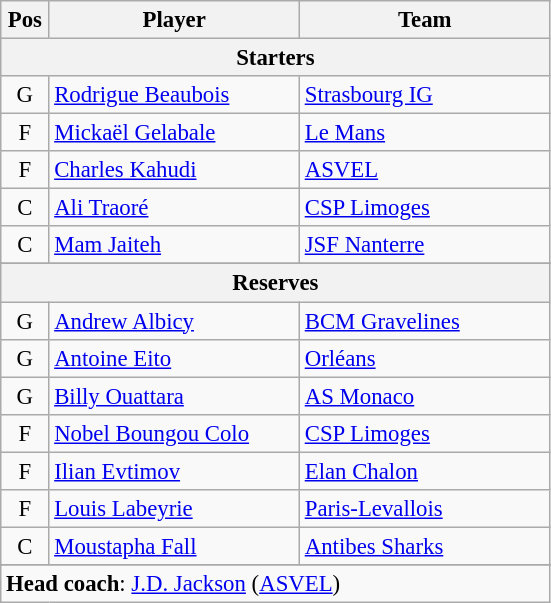<table class="wikitable" style="text-align:center; font-size:95%;">
<tr>
<th scope="col" width="25px">Pos</th>
<th scope="col" width="160px">Player</th>
<th scope="col" width="160px">Team</th>
</tr>
<tr>
<th scope="col" colspan="5">Starters</th>
</tr>
<tr>
<td>G</td>
<td style="text-align:left"><a href='#'>Rodrigue Beaubois</a></td>
<td style="text-align:left"><a href='#'>Strasbourg IG</a></td>
</tr>
<tr>
<td>F</td>
<td style="text-align:left"><a href='#'>Mickaël Gelabale</a></td>
<td style="text-align:left"><a href='#'>Le Mans</a></td>
</tr>
<tr>
<td>F</td>
<td style="text-align:left"><a href='#'>Charles Kahudi</a></td>
<td style="text-align:left"><a href='#'>ASVEL</a></td>
</tr>
<tr>
<td>C</td>
<td style="text-align:left"><a href='#'>Ali Traoré</a></td>
<td style="text-align:left"><a href='#'>CSP Limoges</a></td>
</tr>
<tr>
<td>C</td>
<td style="text-align:left"><a href='#'>Mam Jaiteh</a></td>
<td style="text-align:left"><a href='#'>JSF Nanterre</a></td>
</tr>
<tr>
</tr>
<tr>
<th scope="col" colspan="5">Reserves</th>
</tr>
<tr>
<td>G</td>
<td style="text-align:left"><a href='#'>Andrew Albicy</a></td>
<td style="text-align:left"><a href='#'>BCM Gravelines</a></td>
</tr>
<tr>
<td>G</td>
<td style="text-align:left"><a href='#'>Antoine Eito</a></td>
<td style="text-align:left"><a href='#'>Orléans</a></td>
</tr>
<tr>
<td>G</td>
<td style="text-align:left"><a href='#'>Billy Ouattara</a></td>
<td style="text-align:left"><a href='#'>AS Monaco</a></td>
</tr>
<tr>
<td>F</td>
<td style="text-align:left"><a href='#'>Nobel Boungou Colo</a></td>
<td style="text-align:left"><a href='#'>CSP Limoges</a></td>
</tr>
<tr>
<td>F</td>
<td style="text-align:left"><a href='#'>Ilian Evtimov</a></td>
<td style="text-align:left"><a href='#'>Elan Chalon</a></td>
</tr>
<tr>
<td>F</td>
<td style="text-align:left"><a href='#'>Louis Labeyrie</a></td>
<td style="text-align:left"><a href='#'>Paris-Levallois</a></td>
</tr>
<tr>
<td>C</td>
<td style="text-align:left"><a href='#'>Moustapha Fall</a></td>
<td style="text-align:left"><a href='#'>Antibes Sharks</a></td>
</tr>
<tr>
</tr>
<tr>
<td style="text-align:left" colspan="5"><strong>Head coach</strong>:  <a href='#'>J.D. Jackson</a> (<a href='#'>ASVEL</a>)</td>
</tr>
</table>
